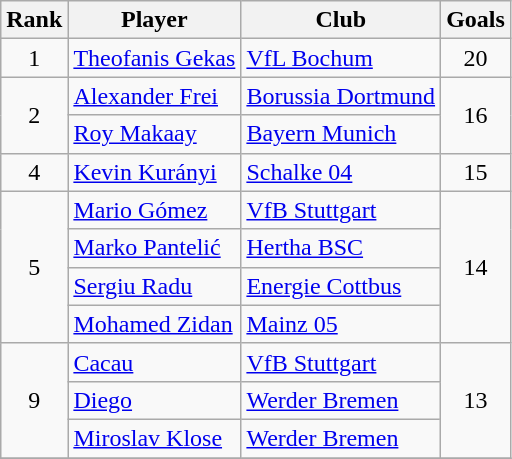<table class="wikitable sortable" style=text-align:center>
<tr>
<th>Rank</th>
<th>Player</th>
<th>Club</th>
<th>Goals</th>
</tr>
<tr>
<td>1</td>
<td align=left> <a href='#'>Theofanis Gekas</a></td>
<td align=left><a href='#'>VfL Bochum</a></td>
<td>20</td>
</tr>
<tr>
<td rowspan=2>2</td>
<td align=left> <a href='#'>Alexander Frei</a></td>
<td align=left><a href='#'>Borussia Dortmund</a></td>
<td rowspan=2>16</td>
</tr>
<tr>
<td align=left> <a href='#'>Roy Makaay</a></td>
<td align=left><a href='#'>Bayern Munich</a></td>
</tr>
<tr>
<td>4</td>
<td align=left> <a href='#'>Kevin Kurányi</a></td>
<td align=left><a href='#'>Schalke 04</a></td>
<td>15</td>
</tr>
<tr>
<td rowspan=4>5</td>
<td align=left> <a href='#'>Mario Gómez</a></td>
<td align=left><a href='#'>VfB Stuttgart</a></td>
<td rowspan=4>14</td>
</tr>
<tr>
<td align=left> <a href='#'>Marko Pantelić</a></td>
<td align=left><a href='#'>Hertha BSC</a></td>
</tr>
<tr>
<td align=left> <a href='#'>Sergiu Radu</a></td>
<td align=left><a href='#'>Energie Cottbus</a></td>
</tr>
<tr>
<td align=left> <a href='#'>Mohamed Zidan</a></td>
<td align=left><a href='#'>Mainz 05</a></td>
</tr>
<tr>
<td rowspan=3>9</td>
<td align=left> <a href='#'>Cacau</a></td>
<td align=left><a href='#'>VfB Stuttgart</a></td>
<td rowspan=3>13</td>
</tr>
<tr>
<td align=left> <a href='#'>Diego</a></td>
<td align=left><a href='#'>Werder Bremen</a></td>
</tr>
<tr>
<td align=left> <a href='#'>Miroslav Klose</a></td>
<td align=left><a href='#'>Werder Bremen</a></td>
</tr>
<tr>
</tr>
</table>
